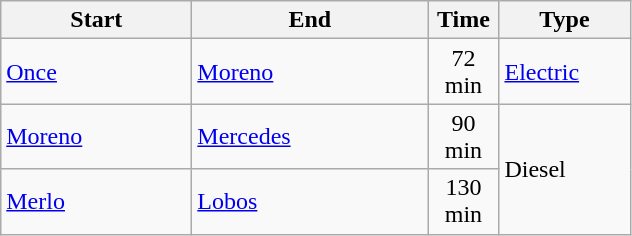<table class="wikitable sortable">
<tr>
<th width=120px>Start</th>
<th width=150px>End</th>
<th width=40px>Time</th>
<th width=80px>Type</th>
</tr>
<tr>
<td><a href='#'>Once</a></td>
<td><a href='#'>Moreno</a></td>
<td align=center>72 min</td>
<td><a href='#'>Electric</a></td>
</tr>
<tr>
<td><a href='#'>Moreno</a></td>
<td><a href='#'>Mercedes</a></td>
<td align=center>90 min</td>
<td rowspan=2>Diesel</td>
</tr>
<tr>
<td><a href='#'>Merlo</a></td>
<td><a href='#'>Lobos</a></td>
<td align=center>130 min</td>
</tr>
</table>
